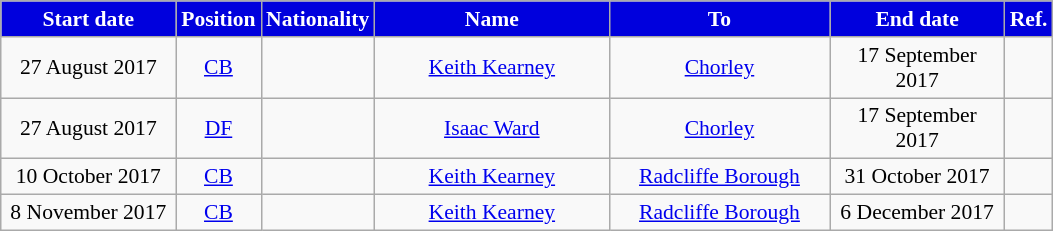<table class="wikitable"  style="text-align:center; font-size:90%; ">
<tr>
<th style="background:#0000DD; color:#FFFFFF; width:110px;">Start date</th>
<th style="background:#0000DD; color:#FFFFFF; width:50px;">Position</th>
<th style="background:#0000DD; color:#FFFFFF; width:50px;">Nationality</th>
<th style="background:#0000DD; color:#FFFFFF; width:150px;">Name</th>
<th style="background:#0000DD; color:#FFFFFF; width:140px;">To</th>
<th style="background:#0000DD; color:#FFFFFF; width:110px;">End date</th>
<th style="background:#0000DD; color:#FFFFFF; width:25px;">Ref.</th>
</tr>
<tr>
<td>27 August 2017</td>
<td><a href='#'>CB</a></td>
<td></td>
<td><a href='#'>Keith Kearney</a></td>
<td><a href='#'>Chorley</a></td>
<td>17 September 2017</td>
<td></td>
</tr>
<tr>
<td>27 August 2017</td>
<td><a href='#'>DF</a></td>
<td></td>
<td><a href='#'>Isaac Ward</a></td>
<td><a href='#'>Chorley</a></td>
<td>17 September 2017</td>
<td></td>
</tr>
<tr>
<td>10 October 2017</td>
<td><a href='#'>CB</a></td>
<td></td>
<td><a href='#'>Keith Kearney</a></td>
<td><a href='#'>Radcliffe Borough</a></td>
<td>31 October 2017</td>
<td></td>
</tr>
<tr>
<td>8 November 2017</td>
<td><a href='#'>CB</a></td>
<td></td>
<td><a href='#'>Keith Kearney</a></td>
<td><a href='#'>Radcliffe Borough</a></td>
<td>6 December 2017</td>
<td></td>
</tr>
</table>
